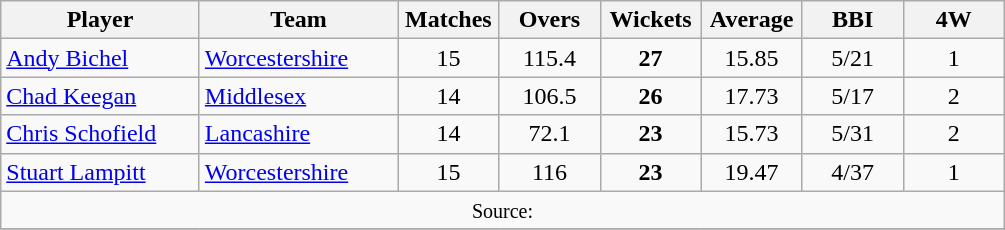<table class="wikitable" style="text-align:center;">
<tr>
<th width=125>Player</th>
<th width=125>Team</th>
<th width=60>Matches</th>
<th width=60>Overs</th>
<th width=60>Wickets</th>
<th width=60>Average</th>
<th width=60>BBI</th>
<th width=60>4W</th>
</tr>
<tr>
<td align="left"><a href='#'>Andy Bichel</a></td>
<td align="left"><a href='#'>Worcestershire</a></td>
<td>15</td>
<td>115.4</td>
<td><strong>27</strong></td>
<td>15.85</td>
<td>5/21</td>
<td>1</td>
</tr>
<tr>
<td align="left"><a href='#'>Chad Keegan</a></td>
<td align="left"><a href='#'>Middlesex</a></td>
<td>14</td>
<td>106.5</td>
<td><strong>26</strong></td>
<td>17.73</td>
<td>5/17</td>
<td>2</td>
</tr>
<tr>
<td align="left"><a href='#'>Chris Schofield</a></td>
<td align="left"><a href='#'>Lancashire</a></td>
<td>14</td>
<td>72.1</td>
<td><strong>23</strong></td>
<td>15.73</td>
<td>5/31</td>
<td>2</td>
</tr>
<tr>
<td align="left"><a href='#'>Stuart Lampitt</a></td>
<td align="left"><a href='#'>Worcestershire</a></td>
<td>15</td>
<td>116</td>
<td><strong>23</strong></td>
<td>19.47</td>
<td>4/37</td>
<td>1</td>
</tr>
<tr>
<td colspan=8><small>Source:</small></td>
</tr>
<tr>
</tr>
</table>
